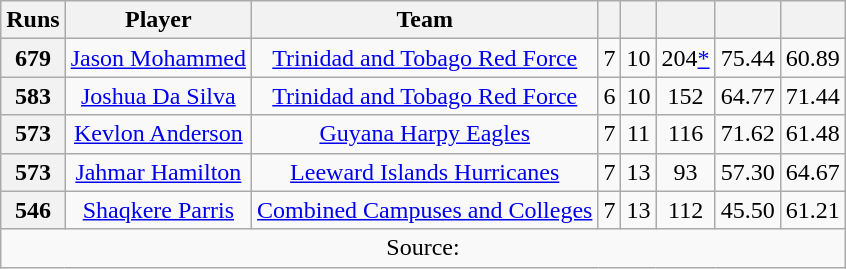<table class="wikitable" style="text-align:center;">
<tr>
<th>Runs</th>
<th>Player</th>
<th>Team</th>
<th></th>
<th></th>
<th></th>
<th></th>
<th></th>
</tr>
<tr>
<th>679</th>
<td><a href='#'>Jason Mohammed</a></td>
<td><a href='#'>Trinidad and Tobago Red Force</a></td>
<td>7</td>
<td>10</td>
<td>204<a href='#'>*</a></td>
<td>75.44</td>
<td>60.89</td>
</tr>
<tr>
<th>583</th>
<td><a href='#'>Joshua Da Silva</a></td>
<td><a href='#'>Trinidad and Tobago Red Force</a></td>
<td>6</td>
<td>10</td>
<td>152</td>
<td>64.77</td>
<td>71.44</td>
</tr>
<tr>
<th>573</th>
<td><a href='#'>Kevlon Anderson</a></td>
<td><a href='#'>Guyana Harpy Eagles</a></td>
<td>7</td>
<td>11</td>
<td>116</td>
<td>71.62</td>
<td>61.48</td>
</tr>
<tr>
<th>573</th>
<td><a href='#'>Jahmar Hamilton</a></td>
<td><a href='#'>Leeward Islands Hurricanes</a></td>
<td>7</td>
<td>13</td>
<td>93</td>
<td>57.30</td>
<td>64.67</td>
</tr>
<tr>
<th>546</th>
<td><a href='#'>Shaqkere Parris</a></td>
<td><a href='#'>Combined Campuses and Colleges</a></td>
<td>7</td>
<td>13</td>
<td>112</td>
<td>45.50</td>
<td>61.21</td>
</tr>
<tr>
<td colspan="8">Source: </td>
</tr>
</table>
